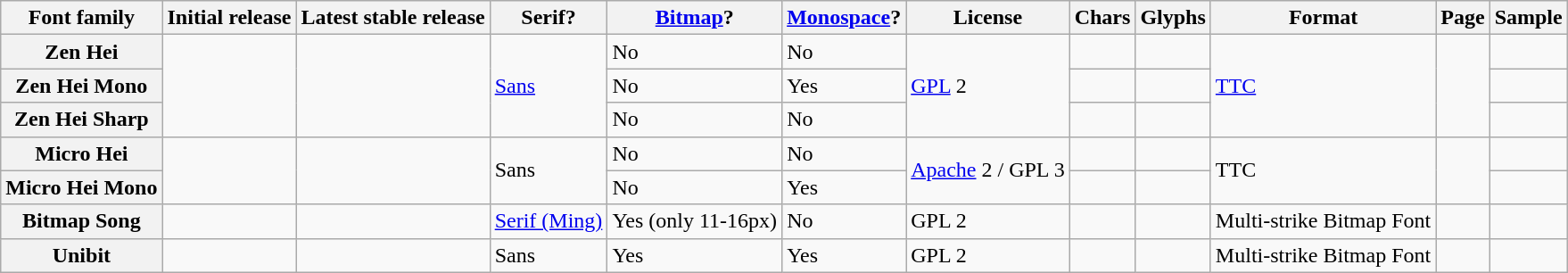<table class="wikitable">
<tr>
<th>Font family</th>
<th>Initial release</th>
<th>Latest stable release</th>
<th>Serif?</th>
<th><a href='#'>Bitmap</a>?</th>
<th><a href='#'>Monospace</a>?</th>
<th>License</th>
<th>Chars</th>
<th>Glyphs</th>
<th>Format</th>
<th>Page</th>
<th>Sample</th>
</tr>
<tr>
<th>Zen Hei</th>
<td rowspan=3></td>
<td rowspan=3></td>
<td rowspan=3><a href='#'>Sans</a></td>
<td>No</td>
<td>No</td>
<td rowspan=3><a href='#'>GPL</a> 2</td>
<td></td>
<td></td>
<td rowspan=3><a href='#'>TTC</a></td>
<td rowspan=3></td>
<td></td>
</tr>
<tr>
<th>Zen Hei Mono</th>
<td>No</td>
<td>Yes</td>
<td></td>
<td></td>
<td></td>
</tr>
<tr>
<th>Zen Hei Sharp</th>
<td>No</td>
<td>No</td>
<td></td>
<td></td>
<td></td>
</tr>
<tr>
<th>Micro Hei</th>
<td rowspan=2></td>
<td rowspan=2></td>
<td rowspan=2>Sans</td>
<td>No</td>
<td>No</td>
<td rowspan=2><a href='#'>Apache</a> 2 / GPL 3</td>
<td></td>
<td></td>
<td rowspan=2>TTC</td>
<td rowspan=2></td>
<td></td>
</tr>
<tr>
<th>Micro Hei Mono</th>
<td>No</td>
<td>Yes</td>
<td></td>
<td></td>
<td></td>
</tr>
<tr>
<th>Bitmap Song</th>
<td></td>
<td></td>
<td><a href='#'>Serif (Ming)</a></td>
<td>Yes (only 11-16px)</td>
<td>No</td>
<td>GPL 2</td>
<td></td>
<td></td>
<td>Multi-strike Bitmap Font</td>
<td></td>
<td></td>
</tr>
<tr>
<th>Unibit</th>
<td></td>
<td></td>
<td>Sans</td>
<td>Yes</td>
<td>Yes</td>
<td>GPL 2</td>
<td></td>
<td></td>
<td>Multi-strike Bitmap Font</td>
<td></td>
<td></td>
</tr>
</table>
